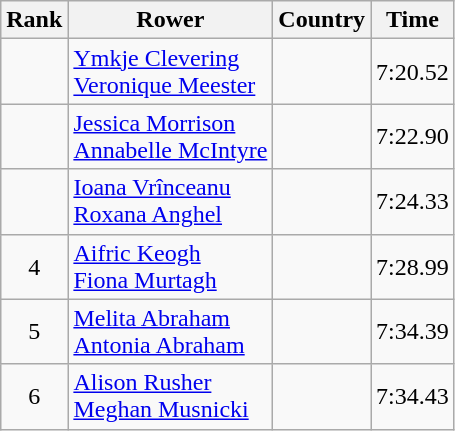<table class="wikitable" style="text-align:center">
<tr>
<th>Rank</th>
<th>Rower</th>
<th>Country</th>
<th>Time</th>
</tr>
<tr>
<td></td>
<td align="left"><a href='#'>Ymkje Clevering</a><br><a href='#'>Veronique Meester</a></td>
<td align="left"></td>
<td>7:20.52</td>
</tr>
<tr>
<td></td>
<td align="left"><a href='#'>Jessica Morrison</a><br><a href='#'>Annabelle McIntyre</a></td>
<td align="left"></td>
<td>7:22.90</td>
</tr>
<tr>
<td></td>
<td align="left"><a href='#'>Ioana Vrînceanu</a><br><a href='#'>Roxana Anghel</a></td>
<td align="left"></td>
<td>7:24.33</td>
</tr>
<tr>
<td>4</td>
<td align="left"><a href='#'>Aifric Keogh</a><br><a href='#'>Fiona Murtagh</a></td>
<td align="left"></td>
<td>7:28.99</td>
</tr>
<tr>
<td>5</td>
<td align="left"><a href='#'>Melita Abraham</a><br><a href='#'>Antonia Abraham</a></td>
<td align="left"></td>
<td>7:34.39</td>
</tr>
<tr>
<td>6</td>
<td align="left"><a href='#'>Alison Rusher</a><br><a href='#'>Meghan Musnicki</a></td>
<td align="left"></td>
<td>7:34.43</td>
</tr>
</table>
